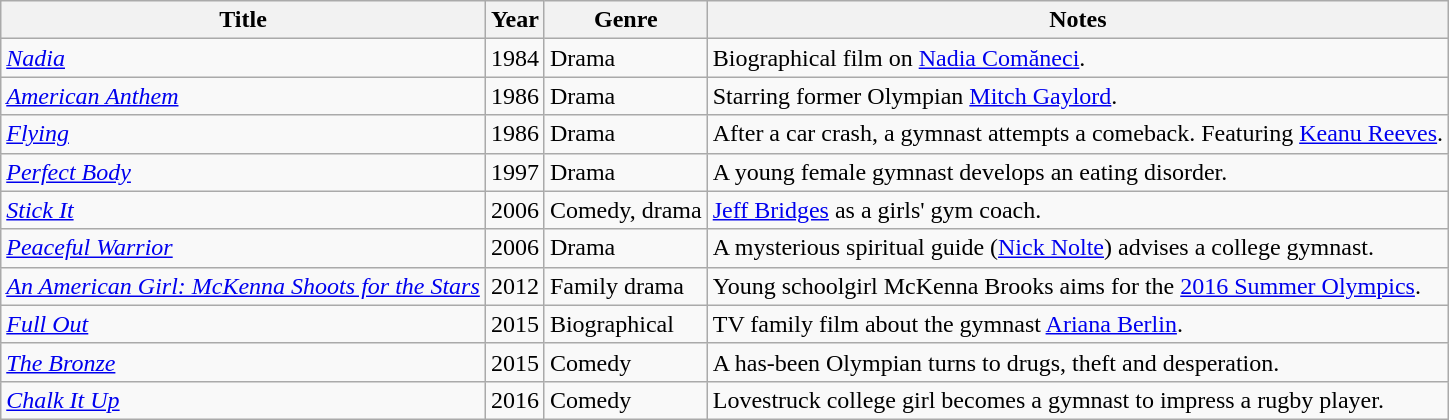<table class="wikitable sortable">
<tr>
<th>Title</th>
<th>Year</th>
<th>Genre</th>
<th>Notes</th>
</tr>
<tr>
<td><em><a href='#'>Nadia</a></em></td>
<td>1984</td>
<td>Drama</td>
<td>Biographical film on <a href='#'>Nadia Comăneci</a>.</td>
</tr>
<tr>
<td><em><a href='#'>American Anthem</a></em></td>
<td>1986</td>
<td>Drama</td>
<td>Starring former Olympian <a href='#'>Mitch Gaylord</a>.</td>
</tr>
<tr>
<td><em><a href='#'>Flying</a></em></td>
<td>1986</td>
<td>Drama</td>
<td>After a car crash, a gymnast attempts a comeback. Featuring <a href='#'>Keanu Reeves</a>.</td>
</tr>
<tr>
<td><em><a href='#'>Perfect Body</a></em></td>
<td>1997</td>
<td>Drama</td>
<td>A young female gymnast develops an eating disorder.</td>
</tr>
<tr>
<td><em><a href='#'>Stick It</a></em></td>
<td>2006</td>
<td>Comedy, drama</td>
<td><a href='#'>Jeff Bridges</a> as a girls' gym coach.</td>
</tr>
<tr>
<td><em><a href='#'>Peaceful Warrior</a></em></td>
<td>2006</td>
<td>Drama</td>
<td>A mysterious spiritual guide (<a href='#'>Nick Nolte</a>) advises a college gymnast.</td>
</tr>
<tr>
<td><em><a href='#'>An American Girl: McKenna Shoots for the Stars</a></em></td>
<td>2012</td>
<td>Family drama</td>
<td>Young schoolgirl McKenna Brooks aims for the <a href='#'>2016 Summer Olympics</a>.</td>
</tr>
<tr>
<td><em><a href='#'>Full Out</a></em></td>
<td>2015</td>
<td>Biographical</td>
<td>TV family film about the gymnast <a href='#'>Ariana Berlin</a>.</td>
</tr>
<tr>
<td><em><a href='#'>The Bronze</a></em></td>
<td>2015</td>
<td>Comedy</td>
<td>A has-been Olympian turns to drugs, theft and desperation.</td>
</tr>
<tr>
<td><em><a href='#'>Chalk It Up</a></em></td>
<td>2016</td>
<td>Comedy</td>
<td>Lovestruck college girl becomes a gymnast to impress a rugby player.</td>
</tr>
</table>
